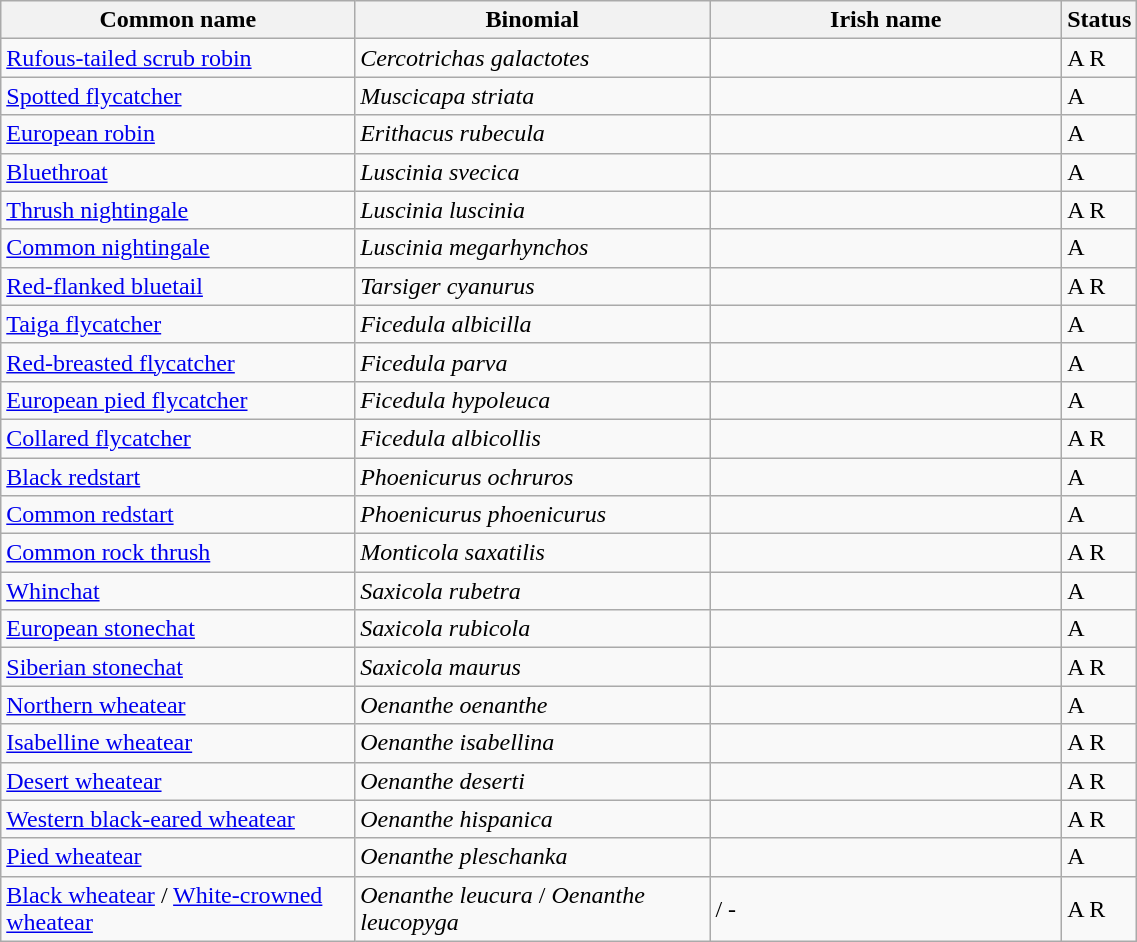<table width=60% class="wikitable">
<tr>
<th width=32%>Common name</th>
<th width=32%>Binomial</th>
<th width=32%>Irish name</th>
<th width=4%>Status</th>
</tr>
<tr>
<td><a href='#'>Rufous-tailed scrub robin</a></td>
<td><em>Cercotrichas galactotes</em></td>
<td></td>
<td>A R</td>
</tr>
<tr>
<td><a href='#'>Spotted flycatcher</a></td>
<td><em>Muscicapa striata</em></td>
<td></td>
<td>A</td>
</tr>
<tr>
<td><a href='#'>European robin</a></td>
<td><em>Erithacus rubecula</em></td>
<td></td>
<td>A</td>
</tr>
<tr>
<td><a href='#'>Bluethroat</a></td>
<td><em>Luscinia svecica</em></td>
<td></td>
<td>A</td>
</tr>
<tr>
<td><a href='#'>Thrush nightingale</a></td>
<td><em>Luscinia luscinia</em></td>
<td></td>
<td>A R</td>
</tr>
<tr>
<td><a href='#'>Common nightingale</a></td>
<td><em>Luscinia megarhynchos</em></td>
<td></td>
<td>A</td>
</tr>
<tr>
<td><a href='#'>Red-flanked bluetail</a></td>
<td><em>Tarsiger cyanurus</em></td>
<td></td>
<td>A R</td>
</tr>
<tr>
<td><a href='#'>Taiga flycatcher</a></td>
<td><em>Ficedula albicilla</em></td>
<td></td>
<td>A</td>
</tr>
<tr>
<td><a href='#'>Red-breasted flycatcher</a></td>
<td><em>Ficedula parva</em></td>
<td></td>
<td>A</td>
</tr>
<tr>
<td><a href='#'>European pied flycatcher</a></td>
<td><em>Ficedula hypoleuca</em></td>
<td></td>
<td>A</td>
</tr>
<tr>
<td><a href='#'>Collared flycatcher</a></td>
<td><em>Ficedula albicollis</em></td>
<td></td>
<td>A R</td>
</tr>
<tr>
<td><a href='#'>Black redstart</a></td>
<td><em>Phoenicurus ochruros</em></td>
<td></td>
<td>A</td>
</tr>
<tr>
<td><a href='#'>Common redstart</a></td>
<td><em>Phoenicurus phoenicurus</em></td>
<td></td>
<td>A</td>
</tr>
<tr>
<td><a href='#'>Common rock thrush</a></td>
<td><em>Monticola saxatilis</em></td>
<td></td>
<td>A R</td>
</tr>
<tr>
<td><a href='#'>Whinchat</a></td>
<td><em>Saxicola rubetra</em></td>
<td></td>
<td>A</td>
</tr>
<tr>
<td><a href='#'>European stonechat</a></td>
<td><em>Saxicola rubicola</em></td>
<td></td>
<td>A</td>
</tr>
<tr>
<td><a href='#'>Siberian stonechat</a></td>
<td><em>Saxicola maurus</em></td>
<td></td>
<td>A R</td>
</tr>
<tr>
<td><a href='#'>Northern wheatear</a></td>
<td><em>Oenanthe oenanthe</em></td>
<td></td>
<td>A</td>
</tr>
<tr>
<td><a href='#'>Isabelline wheatear</a></td>
<td><em>Oenanthe isabellina</em></td>
<td></td>
<td>A R</td>
</tr>
<tr>
<td><a href='#'>Desert wheatear</a></td>
<td><em>Oenanthe deserti</em></td>
<td></td>
<td>A R</td>
</tr>
<tr>
<td><a href='#'>Western black-eared wheatear</a></td>
<td><em>Oenanthe hispanica</em></td>
<td></td>
<td>A R</td>
</tr>
<tr>
<td><a href='#'>Pied wheatear</a></td>
<td><em>Oenanthe pleschanka</em></td>
<td></td>
<td>A</td>
</tr>
<tr>
<td><a href='#'>Black wheatear</a> / <a href='#'>White-crowned wheatear</a></td>
<td><em>Oenanthe leucura</em> / <em>Oenanthe leucopyga</em></td>
<td> / -</td>
<td>A R</td>
</tr>
</table>
